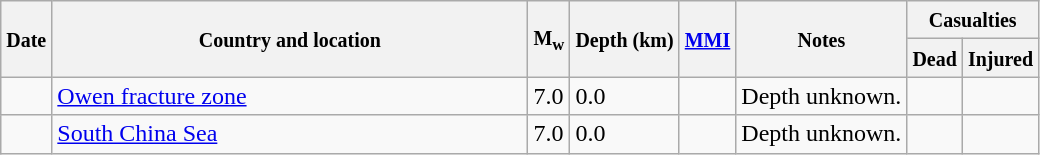<table class="wikitable sortable sort-under" style="border:1px black; margin-left:1em;">
<tr>
<th rowspan="2"><small>Date</small></th>
<th rowspan="2" style="width: 310px"><small>Country and location</small></th>
<th rowspan="2"><small>M<sub>w</sub></small></th>
<th rowspan="2"><small>Depth (km)</small></th>
<th rowspan="2"><small><a href='#'>MMI</a></small></th>
<th rowspan="2" class="unsortable"><small>Notes</small></th>
<th colspan="2"><small>Casualties</small></th>
</tr>
<tr>
<th><small>Dead</small></th>
<th><small>Injured</small></th>
</tr>
<tr>
<td></td>
<td><a href='#'>Owen fracture zone</a></td>
<td>7.0</td>
<td>0.0</td>
<td></td>
<td>Depth unknown.</td>
<td></td>
<td></td>
</tr>
<tr>
<td></td>
<td><a href='#'>South China Sea</a></td>
<td>7.0</td>
<td>0.0</td>
<td></td>
<td>Depth unknown.</td>
<td></td>
<td></td>
</tr>
</table>
